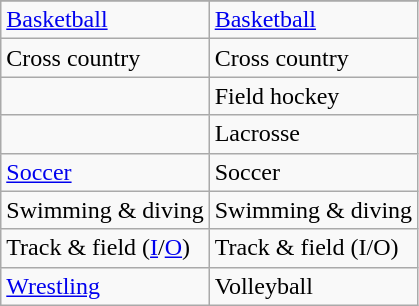<table class="wikitable">
<tr>
</tr>
<tr>
<td><a href='#'>Basketball</a></td>
<td><a href='#'>Basketball</a></td>
</tr>
<tr>
<td>Cross country</td>
<td>Cross country</td>
</tr>
<tr>
<td></td>
<td>Field hockey</td>
</tr>
<tr>
<td></td>
<td>Lacrosse</td>
</tr>
<tr>
<td><a href='#'>Soccer</a></td>
<td>Soccer</td>
</tr>
<tr>
<td>Swimming & diving</td>
<td>Swimming & diving</td>
</tr>
<tr>
<td>Track & field (<a href='#'>I</a>/<a href='#'>O</a>)</td>
<td>Track & field (I/O)</td>
</tr>
<tr>
<td><a href='#'>Wrestling</a></td>
<td>Volleyball</td>
</tr>
</table>
